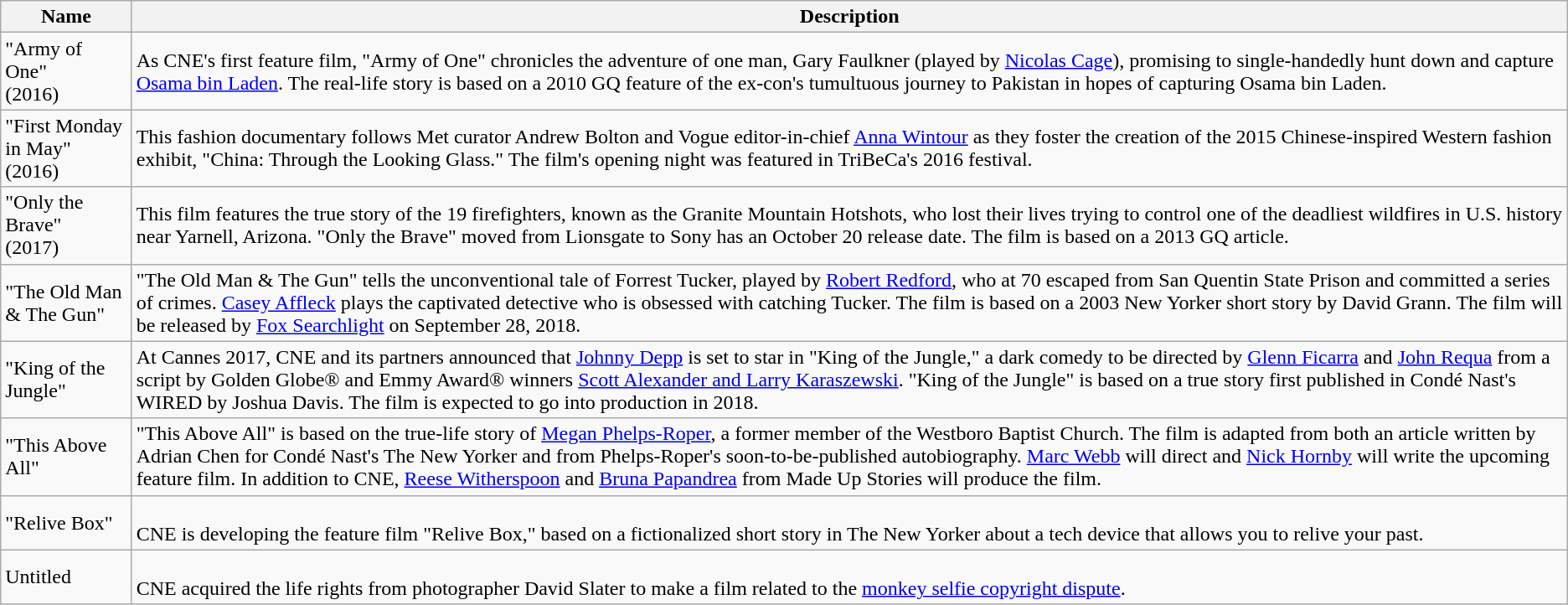<table class="wikitable">
<tr>
<th>Name</th>
<th><strong>Description</strong></th>
</tr>
<tr>
<td>"Army of One"<br>(2016)</td>
<td>As CNE's first feature film, "Army of One" chronicles the adventure of one man, Gary Faulkner (played by <a href='#'>Nicolas Cage</a>), promising to single-handedly hunt down and capture <a href='#'>Osama bin Laden</a>. The real-life story is based on a 2010 GQ feature of the ex-con's tumultuous journey to Pakistan in hopes of capturing Osama bin Laden.</td>
</tr>
<tr>
<td>"First Monday in May"<br>(2016)</td>
<td>This fashion documentary follows Met curator Andrew Bolton and Vogue editor-in-chief <a href='#'>Anna Wintour</a> as they foster the creation of the 2015 Chinese-inspired Western fashion exhibit, "China: Through the Looking Glass." The film's opening night was featured in TriBeCa's 2016 festival.</td>
</tr>
<tr>
<td>"Only the Brave"<br>(2017)</td>
<td>This film features the true story of the 19 firefighters, known as the Granite Mountain Hotshots, who lost their lives trying to control one of the deadliest wildfires in U.S. history near Yarnell, Arizona. "Only the Brave" moved from Lionsgate to Sony has an October 20 release date. The film is based on a 2013 GQ article.</td>
</tr>
<tr>
<td>"The Old Man & The Gun"</td>
<td>"The Old Man & The Gun" tells the unconventional tale of Forrest Tucker, played by <a href='#'>Robert Redford</a>, who at 70 escaped from San Quentin State Prison and committed a series of crimes. <a href='#'>Casey Affleck</a> plays the captivated detective who is obsessed with catching Tucker. The film is based on a 2003 New Yorker short story by David Grann. The film will be released by <a href='#'>Fox Searchlight</a> on September 28, 2018.</td>
</tr>
<tr>
<td>"King of the Jungle"</td>
<td>At Cannes 2017, CNE and its partners announced that <a href='#'>Johnny Depp</a> is set to star in "King of the Jungle," a dark comedy to be directed by <a href='#'>Glenn Ficarra</a> and <a href='#'>John Requa</a> from a script by Golden Globe® and Emmy Award® winners <a href='#'>Scott Alexander and Larry Karaszewski</a>. "King of the Jungle" is based on a true story first published in Condé Nast's WIRED by Joshua Davis. The film is expected to go into production in 2018.</td>
</tr>
<tr>
<td>"This Above All"</td>
<td>"This Above All" is based on the true-life story of <a href='#'>Megan Phelps-Roper</a>, a former member of the Westboro Baptist Church. The film is adapted from both an article written by Adrian Chen for Condé Nast's The New Yorker and from Phelps-Roper's soon-to-be-published autobiography. <a href='#'>Marc Webb</a> will direct and <a href='#'>Nick Hornby</a> will write the upcoming feature film. In addition to CNE, <a href='#'>Reese Witherspoon</a> and <a href='#'>Bruna Papandrea</a> from Made Up Stories will produce the film.</td>
</tr>
<tr>
<td>"Relive Box"</td>
<td><br>CNE is developing the feature film "Relive Box," based on a fictionalized short story in The New Yorker<em> </em>about a tech device that allows you to relive your past.</td>
</tr>
<tr>
<td>Untitled</td>
<td><br>CNE acquired the life rights from photographer David Slater to make a film related to the <a href='#'>monkey selfie copyright dispute</a>.</td>
</tr>
</table>
